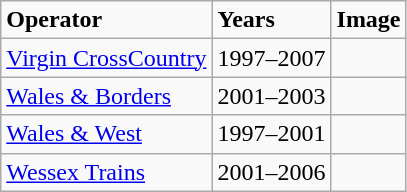<table class="wikitable">
<tr>
<td><strong>Operator</strong></td>
<td><strong>Years</strong></td>
<td><strong>Image</strong></td>
</tr>
<tr>
<td><a href='#'>Virgin CrossCountry</a></td>
<td>1997–2007</td>
<td></td>
</tr>
<tr>
<td><a href='#'>Wales & Borders</a></td>
<td>2001–2003</td>
<td></td>
</tr>
<tr>
<td><a href='#'>Wales & West</a></td>
<td>1997–2001</td>
<td></td>
</tr>
<tr>
<td><a href='#'>Wessex Trains</a></td>
<td>2001–2006</td>
<td></td>
</tr>
</table>
